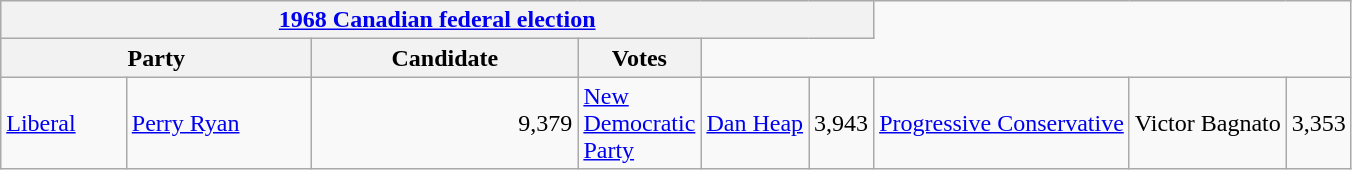<table class="wikitable">
<tr style="background:#e9e9e9;">
<th colspan="6"><a href='#'>1968 Canadian federal election</a></th>
</tr>
<tr style="background:#e9e9e9;">
<th colspan="2" style="width: 200px">Party</th>
<th style="width: 170px">Candidate</th>
<th style="width: 40px">Votes</th>
</tr>
<tr>
<td><a href='#'>Liberal</a></td>
<td><a href='#'>Perry Ryan</a></td>
<td align="right">9,379<br></td>
<td><a href='#'>New Democratic Party</a></td>
<td><a href='#'>Dan Heap</a></td>
<td align="right">3,943<br></td>
<td><a href='#'>Progressive Conservative</a></td>
<td>Victor Bagnato</td>
<td align="right">3,353</td>
</tr>
</table>
